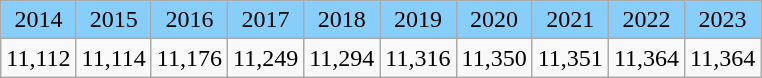<table class="wikitable" style="text-align: right">
<tr align="center" style="background:#87CEFA;">
<td>2014</td>
<td>2015</td>
<td>2016</td>
<td>2017</td>
<td>2018</td>
<td>2019</td>
<td>2020</td>
<td>2021</td>
<td>2022</td>
<td>2023</td>
</tr>
<tr>
<td>11,112</td>
<td>11,114</td>
<td>11,176</td>
<td>11,249</td>
<td>11,294</td>
<td>11,316</td>
<td>11,350</td>
<td>11,351</td>
<td>11,364</td>
<td>11,364</td>
</tr>
</table>
